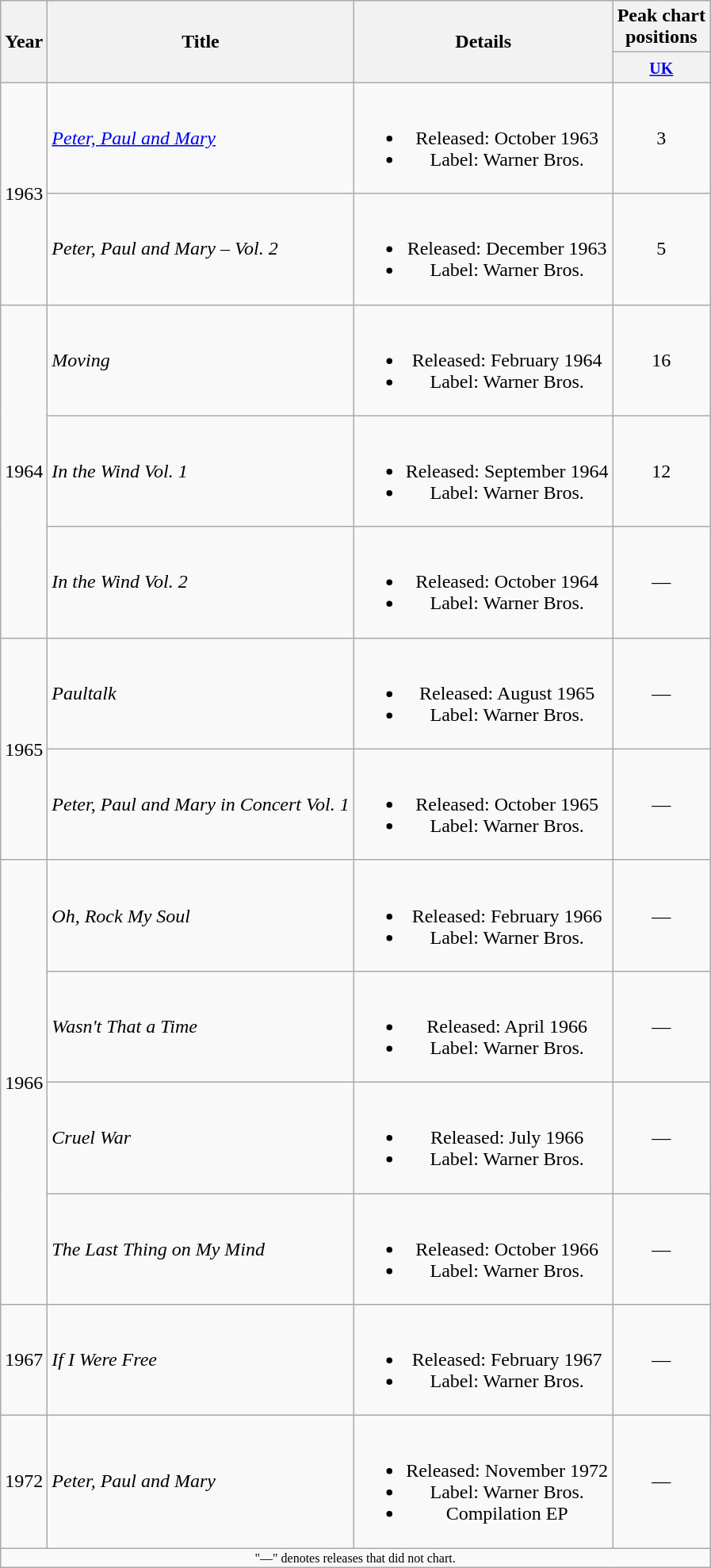<table class="wikitable" style="text-align:center">
<tr>
<th rowspan="2">Year</th>
<th rowspan="2">Title</th>
<th rowspan="2">Details</th>
<th scope="col">Peak chart<br>positions</th>
</tr>
<tr>
<th><small><a href='#'>UK</a></small><br></th>
</tr>
<tr>
<td rowspan="2">1963</td>
<td align="left"><em><a href='#'>Peter, Paul and Mary</a></em></td>
<td><br><ul><li>Released: October 1963</li><li>Label: Warner Bros.</li></ul></td>
<td>3</td>
</tr>
<tr>
<td align="left"><em>Peter, Paul and Mary – Vol. 2</em></td>
<td><br><ul><li>Released: December 1963</li><li>Label: Warner Bros.</li></ul></td>
<td>5</td>
</tr>
<tr>
<td rowspan="3">1964</td>
<td align="left"><em>Moving</em></td>
<td><br><ul><li>Released: February 1964</li><li>Label: Warner Bros.</li></ul></td>
<td>16</td>
</tr>
<tr>
<td align="left"><em>In the Wind Vol. 1</em></td>
<td><br><ul><li>Released: September 1964</li><li>Label: Warner Bros.</li></ul></td>
<td>12</td>
</tr>
<tr>
<td align="left"><em>In the Wind Vol. 2</em></td>
<td><br><ul><li>Released: October 1964</li><li>Label: Warner Bros.</li></ul></td>
<td>—</td>
</tr>
<tr>
<td rowspan="2">1965</td>
<td align="left"><em>Paultalk</em></td>
<td><br><ul><li>Released: August 1965</li><li>Label: Warner Bros.</li></ul></td>
<td>—</td>
</tr>
<tr>
<td align="left"><em>Peter, Paul and Mary in Concert Vol. 1</em></td>
<td><br><ul><li>Released: October 1965</li><li>Label: Warner Bros.</li></ul></td>
<td>—</td>
</tr>
<tr>
<td rowspan="4">1966</td>
<td align="left"><em>Oh, Rock My Soul</em></td>
<td><br><ul><li>Released: February 1966</li><li>Label: Warner Bros.</li></ul></td>
<td>—</td>
</tr>
<tr>
<td align="left"><em>Wasn't That a Time</em></td>
<td><br><ul><li>Released: April 1966</li><li>Label: Warner Bros.</li></ul></td>
<td>—</td>
</tr>
<tr>
<td align="left"><em>Cruel War</em></td>
<td><br><ul><li>Released: July 1966</li><li>Label: Warner Bros.</li></ul></td>
<td>—</td>
</tr>
<tr>
<td align="left"><em>The Last Thing on My Mind</em></td>
<td><br><ul><li>Released: October 1966</li><li>Label: Warner Bros.</li></ul></td>
<td>—</td>
</tr>
<tr>
<td>1967</td>
<td align="left"><em>If I Were Free</em></td>
<td><br><ul><li>Released: February 1967</li><li>Label: Warner Bros.</li></ul></td>
<td>—</td>
</tr>
<tr>
<td>1972</td>
<td align="left"><em>Peter, Paul and Mary</em></td>
<td><br><ul><li>Released: November 1972</li><li>Label: Warner Bros.</li><li>Compilation EP</li></ul></td>
<td>—</td>
</tr>
<tr>
<td colspan="4" style="font-size:8pt">"—" denotes releases that did not chart.</td>
</tr>
</table>
